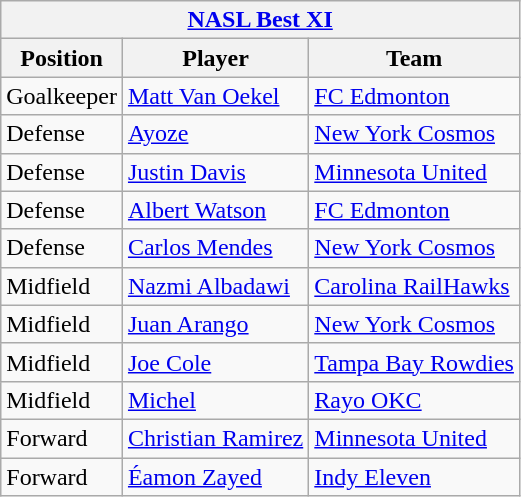<table class="wikitable">
<tr>
<th colspan=7><a href='#'>NASL Best XI</a></th>
</tr>
<tr>
<th>Position</th>
<th>Player</th>
<th>Team</th>
</tr>
<tr>
<td>Goalkeeper</td>
<td> <a href='#'>Matt Van Oekel</a></td>
<td><a href='#'>FC Edmonton</a></td>
</tr>
<tr>
<td>Defense</td>
<td> <a href='#'>Ayoze</a></td>
<td><a href='#'>New York Cosmos</a></td>
</tr>
<tr>
<td>Defense</td>
<td> <a href='#'>Justin Davis</a></td>
<td><a href='#'>Minnesota United</a></td>
</tr>
<tr>
<td>Defense</td>
<td> <a href='#'>Albert Watson</a></td>
<td><a href='#'>FC Edmonton</a></td>
</tr>
<tr>
<td>Defense</td>
<td> <a href='#'>Carlos Mendes</a></td>
<td><a href='#'>New York Cosmos</a></td>
</tr>
<tr>
<td>Midfield</td>
<td> <a href='#'>Nazmi Albadawi</a></td>
<td><a href='#'>Carolina RailHawks</a></td>
</tr>
<tr>
<td>Midfield</td>
<td> <a href='#'>Juan Arango</a></td>
<td><a href='#'>New York Cosmos</a></td>
</tr>
<tr>
<td>Midfield</td>
<td> <a href='#'>Joe Cole</a></td>
<td><a href='#'>Tampa Bay Rowdies</a></td>
</tr>
<tr>
<td>Midfield</td>
<td> <a href='#'>Michel</a></td>
<td><a href='#'>Rayo OKC</a></td>
</tr>
<tr>
<td>Forward</td>
<td> <a href='#'>Christian Ramirez</a></td>
<td><a href='#'>Minnesota United</a></td>
</tr>
<tr>
<td>Forward</td>
<td> <a href='#'>Éamon Zayed</a></td>
<td><a href='#'>Indy Eleven</a></td>
</tr>
</table>
